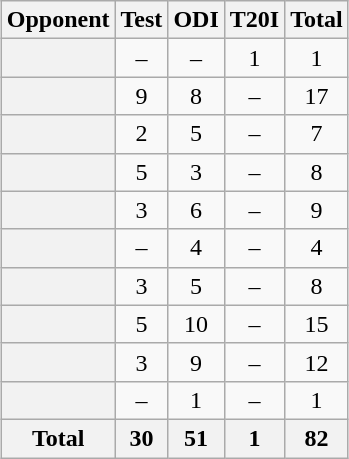<table class="wikitable" style="text-align:center; margin-left:15px">
<tr>
<th>Opponent</th>
<th>Test</th>
<th>ODI</th>
<th>T20I</th>
<th>Total</th>
</tr>
<tr>
<th style="text-align: left"></th>
<td>–</td>
<td>–</td>
<td>1</td>
<td>1</td>
</tr>
<tr>
<th style="text-align: left"></th>
<td>9</td>
<td>8</td>
<td>–</td>
<td>17</td>
</tr>
<tr>
<th style="text-align: left"></th>
<td>2</td>
<td>5</td>
<td>–</td>
<td>7</td>
</tr>
<tr>
<th style="text-align: left"></th>
<td>5</td>
<td>3</td>
<td>–</td>
<td>8</td>
</tr>
<tr>
<th style="text-align: left"></th>
<td>3</td>
<td>6</td>
<td>–</td>
<td>9</td>
</tr>
<tr>
<th style="text-align: left"></th>
<td>–</td>
<td>4</td>
<td>–</td>
<td>4</td>
</tr>
<tr>
<th style="text-align: left"></th>
<td>3</td>
<td>5</td>
<td>–</td>
<td>8</td>
</tr>
<tr>
<th style="text-align: left"></th>
<td>5</td>
<td>10</td>
<td>–</td>
<td>15</td>
</tr>
<tr>
<th style="text-align: left"></th>
<td>3</td>
<td>9</td>
<td>–</td>
<td>12</td>
</tr>
<tr>
<th style="text-align: left"></th>
<td>–</td>
<td>1</td>
<td>–</td>
<td>1</td>
</tr>
<tr>
<th>Total</th>
<th>30</th>
<th>51</th>
<th>1</th>
<th>82</th>
</tr>
</table>
